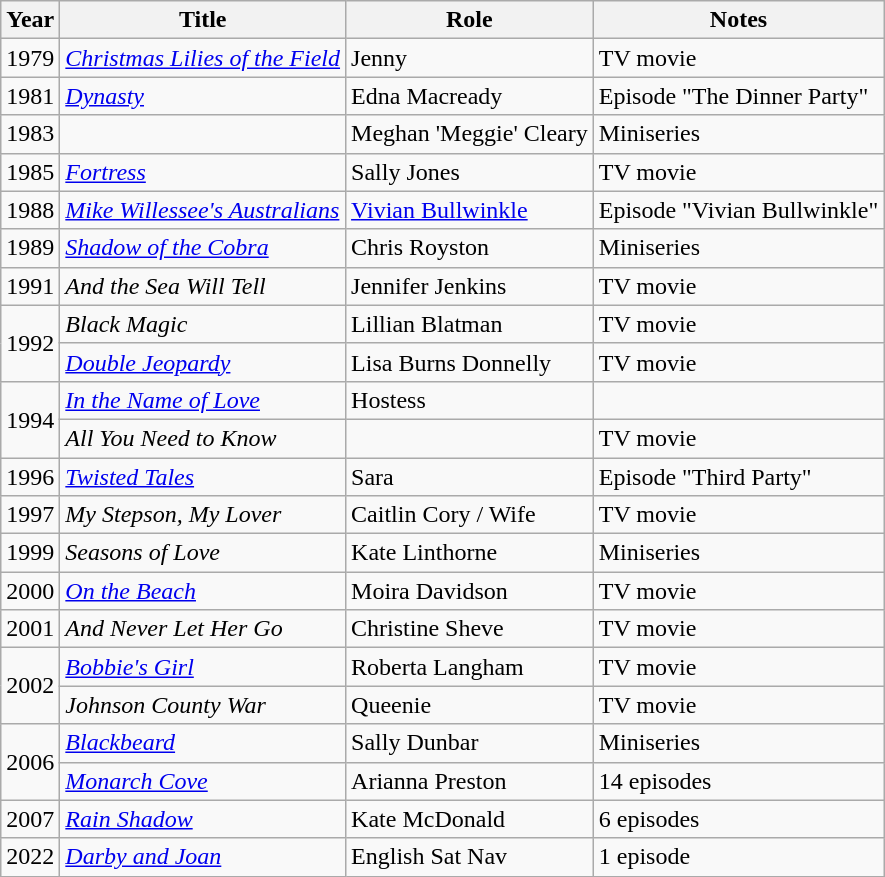<table class="wikitable">
<tr>
<th>Year</th>
<th>Title</th>
<th>Role</th>
<th>Notes</th>
</tr>
<tr>
<td>1979</td>
<td><em><a href='#'>Christmas Lilies of the Field</a></em></td>
<td>Jenny</td>
<td>TV movie</td>
</tr>
<tr>
<td>1981</td>
<td><em><a href='#'>Dynasty</a></em></td>
<td>Edna Macready</td>
<td>Episode "The Dinner Party"</td>
</tr>
<tr>
<td>1983</td>
<td><em></em></td>
<td>Meghan 'Meggie' Cleary</td>
<td>Miniseries</td>
</tr>
<tr>
<td>1985</td>
<td><em><a href='#'>Fortress</a></em></td>
<td>Sally Jones</td>
<td>TV movie</td>
</tr>
<tr>
<td>1988</td>
<td><em><a href='#'>Mike Willessee's Australians</a></em></td>
<td><a href='#'>Vivian Bullwinkle</a></td>
<td>Episode "Vivian Bullwinkle"</td>
</tr>
<tr>
<td>1989</td>
<td><em><a href='#'>Shadow of the Cobra</a></em></td>
<td>Chris Royston</td>
<td>Miniseries</td>
</tr>
<tr>
<td>1991</td>
<td><em>And the Sea Will Tell</em></td>
<td>Jennifer Jenkins</td>
<td>TV movie</td>
</tr>
<tr>
<td rowspan=2>1992</td>
<td><em>Black Magic</em></td>
<td>Lillian Blatman</td>
<td>TV movie</td>
</tr>
<tr>
<td><em><a href='#'>Double Jeopardy</a></em></td>
<td>Lisa Burns Donnelly</td>
<td>TV movie</td>
</tr>
<tr>
<td rowspan=2>1994</td>
<td><em><a href='#'>In the Name of Love</a></em></td>
<td>Hostess</td>
<td></td>
</tr>
<tr>
<td><em>All You Need to Know</em></td>
<td></td>
<td>TV movie</td>
</tr>
<tr>
<td>1996</td>
<td><em><a href='#'>Twisted Tales</a></em></td>
<td>Sara</td>
<td>Episode "Third Party"</td>
</tr>
<tr>
<td>1997</td>
<td><em>My Stepson, My Lover</em></td>
<td>Caitlin Cory / Wife</td>
<td>TV movie</td>
</tr>
<tr>
<td>1999</td>
<td><em>Seasons of Love</em></td>
<td>Kate Linthorne</td>
<td>Miniseries</td>
</tr>
<tr>
<td>2000</td>
<td><em><a href='#'>On the Beach</a></em></td>
<td>Moira Davidson</td>
<td>TV movie</td>
</tr>
<tr>
<td>2001</td>
<td><em>And Never Let Her Go</em></td>
<td>Christine Sheve</td>
<td>TV movie</td>
</tr>
<tr>
<td rowspan=2>2002</td>
<td><em><a href='#'>Bobbie's Girl</a></em></td>
<td>Roberta Langham</td>
<td>TV movie</td>
</tr>
<tr>
<td><em>Johnson County War</em></td>
<td>Queenie</td>
<td>TV movie</td>
</tr>
<tr>
<td rowspan=2>2006</td>
<td><em><a href='#'>Blackbeard</a></em></td>
<td>Sally Dunbar</td>
<td>Miniseries</td>
</tr>
<tr>
<td><em><a href='#'>Monarch Cove</a></em></td>
<td>Arianna Preston</td>
<td>14 episodes</td>
</tr>
<tr>
<td>2007</td>
<td><em><a href='#'>Rain Shadow</a></em></td>
<td>Kate McDonald</td>
<td>6 episodes</td>
</tr>
<tr>
<td>2022</td>
<td><em><a href='#'>Darby and Joan</a></em></td>
<td>English Sat Nav</td>
<td>1 episode</td>
</tr>
</table>
